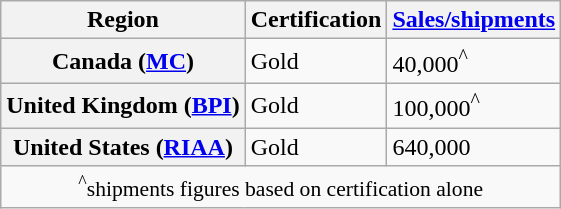<table class="wikitable sortable plainrowheaders">
<tr>
<th scope="col">Region</th>
<th scope="col">Certification</th>
<th scope="col"><a href='#'>Sales/shipments</a></th>
</tr>
<tr>
<th scope="row">Canada (<a href='#'>MC</a>)</th>
<td>Gold</td>
<td>40,000<sup>^</sup></td>
</tr>
<tr>
<th scope="row">United Kingdom (<a href='#'>BPI</a>)</th>
<td>Gold</td>
<td>100,000<sup>^</sup></td>
</tr>
<tr>
<th scope="row">United States (<a href='#'>RIAA</a>)</th>
<td>Gold</td>
<td>640,000</td>
</tr>
<tr>
<td colspan="3" align="center" style="font-size:90%"><sup>^</sup>shipments figures based on certification alone</td>
</tr>
</table>
